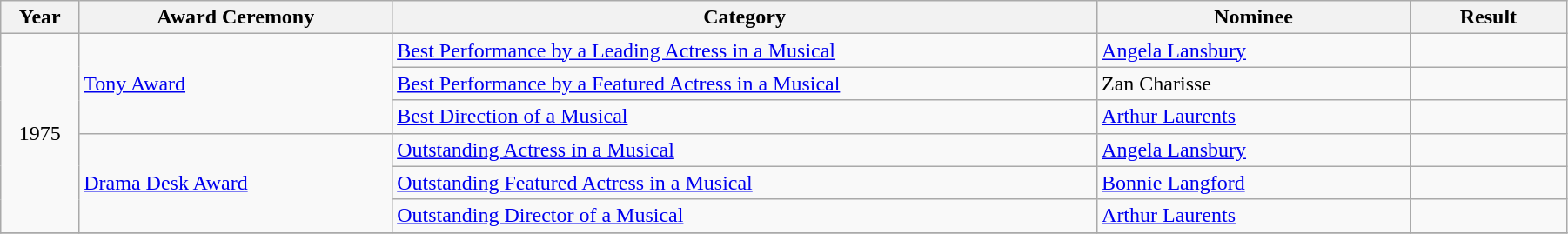<table class="wikitable" width="95%">
<tr>
<th width="5%">Year</th>
<th width="20%">Award Ceremony</th>
<th width="45%">Category</th>
<th width="20%">Nominee</th>
<th width="10%">Result</th>
</tr>
<tr>
<td rowspan="6" align="center">1975</td>
<td rowspan="3"><a href='#'>Tony Award</a></td>
<td><a href='#'>Best Performance by a Leading Actress in a Musical</a></td>
<td><a href='#'>Angela Lansbury</a></td>
<td></td>
</tr>
<tr>
<td><a href='#'>Best Performance by a Featured Actress in a Musical</a></td>
<td>Zan Charisse</td>
<td></td>
</tr>
<tr>
<td><a href='#'>Best Direction of a Musical</a></td>
<td><a href='#'>Arthur Laurents</a></td>
<td></td>
</tr>
<tr>
<td rowspan="3"><a href='#'>Drama Desk Award</a></td>
<td><a href='#'>Outstanding Actress in a Musical</a></td>
<td><a href='#'>Angela Lansbury</a></td>
<td></td>
</tr>
<tr>
<td><a href='#'>Outstanding Featured Actress in a Musical</a></td>
<td><a href='#'>Bonnie Langford</a></td>
<td></td>
</tr>
<tr>
<td><a href='#'>Outstanding Director of a Musical</a></td>
<td><a href='#'>Arthur Laurents</a></td>
<td></td>
</tr>
<tr>
</tr>
</table>
